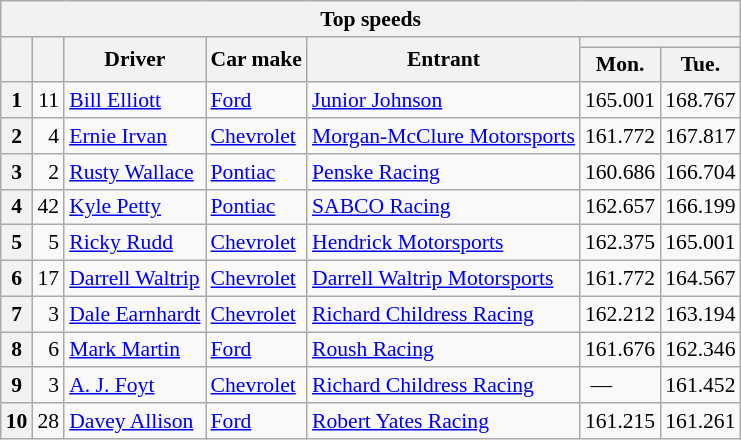<table class="wikitable" style="font-size: 90%;">
<tr>
<th colspan=7>Top speeds</th>
</tr>
<tr>
<th rowspan=2></th>
<th rowspan=2></th>
<th rowspan=2>Driver</th>
<th rowspan=2>Car make</th>
<th rowspan=2>Entrant</th>
<th colspan=2></th>
</tr>
<tr>
<th>Mon.</th>
<th>Tue.</th>
</tr>
<tr>
<th>1</th>
<td align="right">11</td>
<td><a href='#'>Bill Elliott</a></td>
<td><a href='#'>Ford</a></td>
<td><a href='#'>Junior Johnson</a></td>
<td>165.001</td>
<td>168.767</td>
</tr>
<tr>
<th>2</th>
<td align="right">4</td>
<td><a href='#'>Ernie Irvan</a></td>
<td><a href='#'>Chevrolet</a></td>
<td><a href='#'>Morgan-McClure Motorsports</a></td>
<td>161.772</td>
<td>167.817</td>
</tr>
<tr>
<th>3</th>
<td align="right">2</td>
<td><a href='#'>Rusty Wallace</a></td>
<td><a href='#'>Pontiac</a></td>
<td><a href='#'>Penske Racing</a></td>
<td>160.686</td>
<td>166.704</td>
</tr>
<tr>
<th>4</th>
<td align="right">42</td>
<td><a href='#'>Kyle Petty</a></td>
<td><a href='#'>Pontiac</a></td>
<td><a href='#'>SABCO Racing</a></td>
<td>162.657</td>
<td>166.199</td>
</tr>
<tr>
<th>5</th>
<td align="right">5</td>
<td><a href='#'>Ricky Rudd</a></td>
<td><a href='#'>Chevrolet</a></td>
<td><a href='#'>Hendrick Motorsports</a></td>
<td>162.375</td>
<td>165.001</td>
</tr>
<tr>
<th>6</th>
<td align="right">17</td>
<td><a href='#'>Darrell Waltrip</a></td>
<td><a href='#'>Chevrolet</a></td>
<td><a href='#'>Darrell Waltrip Motorsports</a></td>
<td>161.772</td>
<td>164.567</td>
</tr>
<tr>
<th>7</th>
<td align="right">3</td>
<td><a href='#'>Dale Earnhardt</a></td>
<td><a href='#'>Chevrolet</a></td>
<td><a href='#'>Richard Childress Racing</a></td>
<td>162.212</td>
<td>163.194</td>
</tr>
<tr>
<th>8</th>
<td align="right">6</td>
<td><a href='#'>Mark Martin</a></td>
<td><a href='#'>Ford</a></td>
<td><a href='#'>Roush Racing</a></td>
<td>161.676</td>
<td>162.346</td>
</tr>
<tr>
<th>9</th>
<td align="right">3</td>
<td><a href='#'>A. J. Foyt</a></td>
<td><a href='#'>Chevrolet</a></td>
<td><a href='#'>Richard Childress Racing</a></td>
<td> — </td>
<td>161.452</td>
</tr>
<tr>
<th>10</th>
<td align="right">28</td>
<td><a href='#'>Davey Allison</a></td>
<td><a href='#'>Ford</a></td>
<td><a href='#'>Robert Yates Racing</a></td>
<td>161.215</td>
<td>161.261</td>
</tr>
</table>
